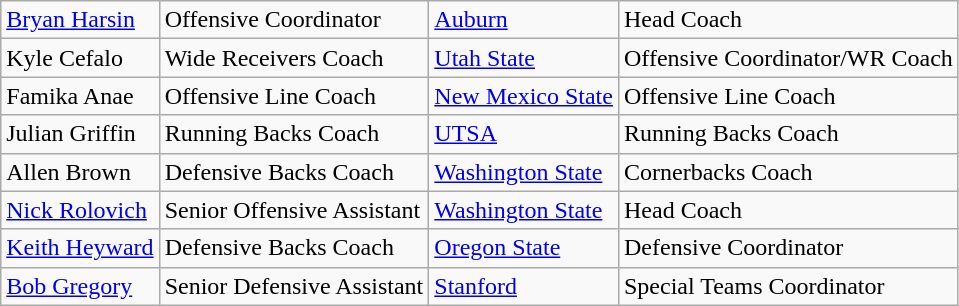<table class="wikitable">
<tr>
<td><a href='#'>Bryan Harsin</a></td>
<td>Offensive Coordinator</td>
<td><a href='#'>Auburn</a></td>
<td>Head Coach</td>
</tr>
<tr>
<td>Kyle Cefalo</td>
<td>Wide Receivers Coach</td>
<td><a href='#'>Utah State</a></td>
<td>Offensive Coordinator/WR Coach</td>
</tr>
<tr>
<td>Famika Anae</td>
<td>Offensive Line Coach</td>
<td><a href='#'>New Mexico State</a></td>
<td>Offensive Line Coach</td>
</tr>
<tr>
<td>Julian Griffin</td>
<td>Running Backs Coach</td>
<td><a href='#'>UTSA</a></td>
<td>Running Backs Coach</td>
</tr>
<tr>
<td>Allen Brown</td>
<td>Defensive Backs Coach</td>
<td><a href='#'>Washington State</a></td>
<td>Cornerbacks Coach</td>
</tr>
<tr>
<td><a href='#'>Nick Rolovich</a></td>
<td>Senior Offensive Assistant</td>
<td><a href='#'>Washington State</a></td>
<td>Head Coach</td>
</tr>
<tr>
<td><a href='#'>Keith Heyward</a></td>
<td>Defensive Backs Coach</td>
<td><a href='#'>Oregon State</a></td>
<td>Defensive Coordinator</td>
</tr>
<tr>
<td><a href='#'>Bob Gregory</a></td>
<td>Senior Defensive Assistant</td>
<td><a href='#'>Stanford</a></td>
<td>Special Teams Coordinator</td>
</tr>
</table>
